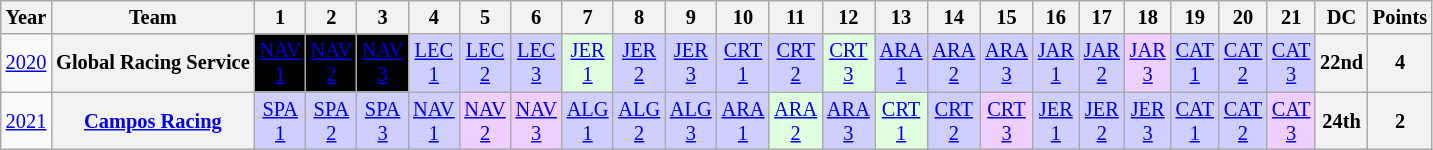<table class="wikitable" style="text-align:center; font-size:85%">
<tr>
<th>Year</th>
<th>Team</th>
<th>1</th>
<th>2</th>
<th>3</th>
<th>4</th>
<th>5</th>
<th>6</th>
<th>7</th>
<th>8</th>
<th>9</th>
<th>10</th>
<th>11</th>
<th>12</th>
<th>13</th>
<th>14</th>
<th>15</th>
<th>16</th>
<th>17</th>
<th>18</th>
<th>19</th>
<th>20</th>
<th>21</th>
<th>DC</th>
<th>Points</th>
</tr>
<tr>
<td nowrap><a href='#'>2020</a></td>
<th nowrap>Global Racing Service</th>
<td style="background:#000000;color:white"><a href='#'><span>NAV<br>1</span></a><br></td>
<td style="background:#000000;color:white"><a href='#'><span>NAV<br>2</span></a><br></td>
<td style="background:#000000;color:white"><a href='#'><span>NAV<br>3</span></a><br></td>
<td style="background:#CFCFFF;"><a href='#'>LEC<br>1</a><br></td>
<td style="background:#CFCFFF;"><a href='#'>LEC<br>2</a><br></td>
<td style="background:#CFCFFF;"><a href='#'>LEC<br>3</a><br></td>
<td style="background:#DFFFDF;"><a href='#'>JER<br>1</a><br></td>
<td style="background:#CFCFFF;"><a href='#'>JER<br>2</a><br></td>
<td style="background:#CFCFFF;"><a href='#'>JER<br>3</a><br></td>
<td style="background:#CFCFFF;"><a href='#'>CRT<br>1</a><br></td>
<td style="background:#CFCFFF;"><a href='#'>CRT<br>2</a><br></td>
<td style="background:#DFFFDF;"><a href='#'>CRT<br>3</a><br></td>
<td style="background:#CFCFFF;"><a href='#'>ARA<br>1</a><br></td>
<td style="background:#CFCFFF;"><a href='#'>ARA<br>2</a><br></td>
<td style="background:#CFCFFF;"><a href='#'>ARA<br>3</a><br></td>
<td style="background:#CFCFFF;"><a href='#'>JAR<br>1</a><br></td>
<td style="background:#CFCFFF;"><a href='#'>JAR<br>2</a><br></td>
<td style="background:#EFCFFF;"><a href='#'>JAR<br>3</a><br></td>
<td style="background:#CFCFFF;"><a href='#'>CAT<br>1</a><br></td>
<td style="background:#CFCFFF;"><a href='#'>CAT<br>2</a><br></td>
<td style="background:#CFCFFF;"><a href='#'>CAT<br>3</a><br></td>
<th>22nd</th>
<th>4</th>
</tr>
<tr>
<td><a href='#'>2021</a></td>
<th nowrap><a href='#'>Campos Racing</a></th>
<td style="background:#CFCFFF;"><a href='#'>SPA<br>1</a><br></td>
<td style="background:#CFCFFF;"><a href='#'>SPA<br>2</a><br></td>
<td style="background:#CFCFFF;"><a href='#'>SPA<br>3</a><br></td>
<td style="background:#CFCFFF;"><a href='#'>NAV<br>1</a><br></td>
<td style="background:#EFCFFF;"><a href='#'>NAV<br>2</a><br></td>
<td style="background:#EFCFFF;"><a href='#'>NAV<br>3</a><br></td>
<td style="background:#CFCFFF;"><a href='#'>ALG<br>1</a><br></td>
<td style="background:#CFCFFF;"><a href='#'>ALG<br>2</a><br></td>
<td style="background:#CFCFFF;"><a href='#'>ALG<br>3</a><br></td>
<td style="background:#CFCFFF;"><a href='#'>ARA<br>1</a><br></td>
<td style="background:#DFFFDF;"><a href='#'>ARA<br>2</a><br></td>
<td style="background:#CFCFFF;"><a href='#'>ARA<br>3</a><br></td>
<td style="background:#DFFFDF;"><a href='#'>CRT<br>1</a><br></td>
<td style="background:#CFCFFF;"><a href='#'>CRT<br>2</a><br></td>
<td style="background:#EFCFFF;"><a href='#'>CRT<br>3</a><br></td>
<td style="background:#CFCFFF;"><a href='#'>JER<br>1</a><br></td>
<td style="background:#CFCFFF;"><a href='#'>JER<br>2</a><br></td>
<td style="background:#CFCFFF;"><a href='#'>JER<br>3</a><br></td>
<td style="background:#CFCFFF;"><a href='#'>CAT<br>1</a><br></td>
<td style="background:#CFCFFF;"><a href='#'>CAT<br>2</a><br></td>
<td style="background:#EFCFFF;"><a href='#'>CAT<br>3</a><br></td>
<th>24th</th>
<th>2</th>
</tr>
</table>
